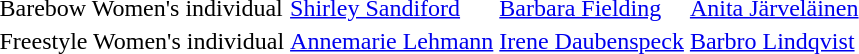<table>
<tr>
<td>Barebow Women's individual<br></td>
<td> <a href='#'>Shirley Sandiford</a></td>
<td> <a href='#'>Barbara Fielding</a></td>
<td> <a href='#'>Anita Järveläinen</a></td>
</tr>
<tr>
<td>Freestyle Women's individual<br></td>
<td> <a href='#'>Annemarie Lehmann</a></td>
<td> <a href='#'>Irene Daubenspeck</a></td>
<td> <a href='#'>Barbro Lindqvist</a></td>
</tr>
</table>
